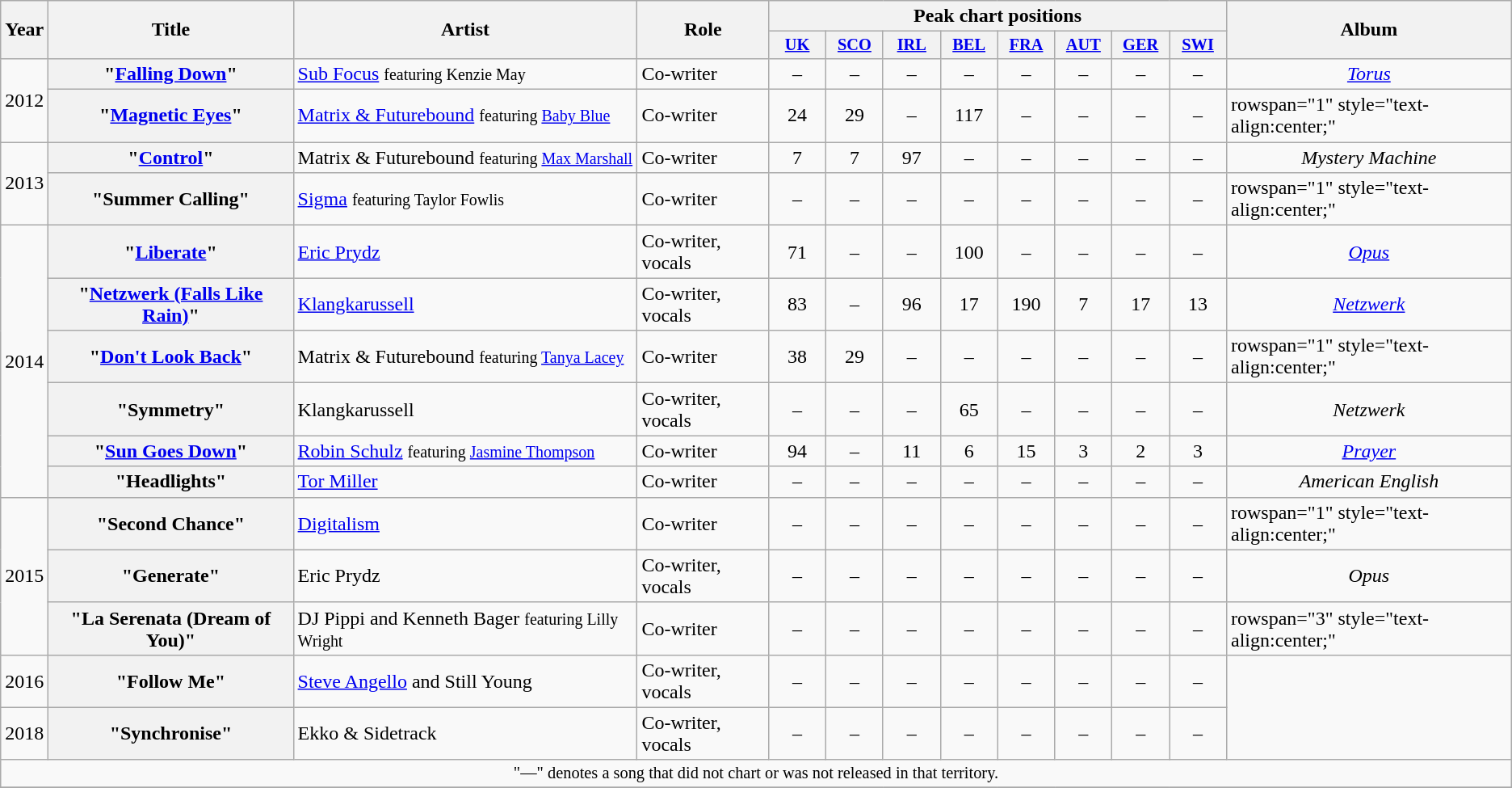<table class="wikitable plainrowheaders" style="text-align:left;">
<tr>
<th scope="col" rowspan="2">Year</th>
<th scope="col" rowspan="2">Title</th>
<th scope="col" rowspan="2">Artist</th>
<th scope="col" rowspan="2">Role</th>
<th scope="col" colspan="8">Peak chart positions</th>
<th scope="col" rowspan="2">Album</th>
</tr>
<tr>
<th scope="col" style="width:3em;font-size:85%;"><a href='#'>UK</a></th>
<th scope="col" style="width:3em;font-size:85%;"><a href='#'>SCO</a></th>
<th scope="col" style="width:3em;font-size:85%;"><a href='#'>IRL</a></th>
<th scope="col" style="width:3em;font-size:85%;"><a href='#'>BEL</a></th>
<th scope="col" style="width:3em;font-size:85%;"><a href='#'>FRA</a></th>
<th scope="col" style="width:3em;font-size:85%;"><a href='#'>AUT</a></th>
<th scope="col" style="width:3em;font-size:85%;"><a href='#'>GER</a></th>
<th scope="col" style="width:3em;font-size:85%;"><a href='#'>SWI</a></th>
</tr>
<tr>
<td rowspan="2">2012</td>
<th scope="row">"<a href='#'>Falling Down</a>"</th>
<td rowspan="1"><a href='#'>Sub Focus</a> <small>featuring Kenzie May</small></td>
<td>Co-writer</td>
<td style="text-align:center;">–</td>
<td style="text-align:center;">–</td>
<td style="text-align:center;">–</td>
<td style="text-align:center;">–</td>
<td style="text-align:center;">–</td>
<td style="text-align:center;">–</td>
<td style="text-align:center;">–</td>
<td style="text-align:center;">–</td>
<td rowspan="1" style="text-align:center;"><em><a href='#'>Torus</a></em></td>
</tr>
<tr>
<th scope="row">"<a href='#'>Magnetic Eyes</a>"</th>
<td rowspan="1"><a href='#'>Matrix & Futurebound</a> <small>featuring <a href='#'>Baby Blue</a></small></td>
<td>Co-writer</td>
<td style="text-align:center;">24</td>
<td style="text-align:center;">29</td>
<td style="text-align:center;">–</td>
<td style="text-align:center;">117</td>
<td style="text-align:center;">–</td>
<td style="text-align:center;">–</td>
<td style="text-align:center;">–</td>
<td style="text-align:center;">–</td>
<td>rowspan="1" style="text-align:center;" </td>
</tr>
<tr>
<td rowspan="2">2013</td>
<th scope="row">"<a href='#'>Control</a>"</th>
<td rowspan="1">Matrix & Futurebound <small>featuring <a href='#'>Max Marshall</a></small></td>
<td>Co-writer</td>
<td style="text-align:center;">7</td>
<td style="text-align:center;">7</td>
<td style="text-align:center;">97</td>
<td style="text-align:center;">–</td>
<td style="text-align:center;">–</td>
<td style="text-align:center;">–</td>
<td style="text-align:center;">–</td>
<td style="text-align:center;">–</td>
<td rowspan="1" style="text-align:center;"><em>Mystery Machine</em></td>
</tr>
<tr>
<th scope="row">"Summer Calling"</th>
<td rowspan="1"><a href='#'>Sigma</a> <small>featuring Taylor Fowlis</small></td>
<td>Co-writer</td>
<td style="text-align:center;">–</td>
<td style="text-align:center;">–</td>
<td style="text-align:center;">–</td>
<td style="text-align:center;">–</td>
<td style="text-align:center;">–</td>
<td style="text-align:center;">–</td>
<td style="text-align:center;">–</td>
<td style="text-align:center;">–</td>
<td>rowspan="1" style="text-align:center;" </td>
</tr>
<tr>
<td rowspan="6">2014</td>
<th scope="row">"<a href='#'>Liberate</a>"</th>
<td rowspan="1"><a href='#'>Eric Prydz</a></td>
<td>Co-writer, vocals</td>
<td style="text-align:center;">71</td>
<td style="text-align:center;">–</td>
<td style="text-align:center;">–</td>
<td style="text-align:center;">100</td>
<td style="text-align:center;">–</td>
<td style="text-align:center;">–</td>
<td style="text-align:center;">–</td>
<td style="text-align:center;">–</td>
<td rowspan="1" style="text-align:center;"><em><a href='#'>Opus</a></em></td>
</tr>
<tr>
<th scope="row">"<a href='#'>Netzwerk (Falls Like Rain)</a>"</th>
<td rowspan="1"><a href='#'>Klangkarussell</a></td>
<td>Co-writer, vocals</td>
<td style="text-align:center;">83</td>
<td style="text-align:center;">–</td>
<td style="text-align:center;">96</td>
<td style="text-align:center;">17</td>
<td style="text-align:center;">190</td>
<td style="text-align:center;">7</td>
<td style="text-align:center;">17</td>
<td style="text-align:center;">13</td>
<td rowspan="1" style="text-align:center;"><em><a href='#'>Netzwerk</a></em></td>
</tr>
<tr>
<th scope="row">"<a href='#'>Don't Look Back</a>"</th>
<td rowspan="1">Matrix & Futurebound <small>featuring <a href='#'>Tanya Lacey</a></small></td>
<td>Co-writer</td>
<td style="text-align:center;">38</td>
<td style="text-align:center;">29</td>
<td style="text-align:center;">–</td>
<td style="text-align:center;">–</td>
<td style="text-align:center;">–</td>
<td style="text-align:center;">–</td>
<td style="text-align:center;">–</td>
<td style="text-align:center;">–</td>
<td>rowspan="1" style="text-align:center;" </td>
</tr>
<tr>
<th scope="row">"Symmetry"</th>
<td>Klangkarussell</td>
<td>Co-writer, vocals</td>
<td style="text-align:center;">–</td>
<td style="text-align:center;">–</td>
<td style="text-align:center;">–</td>
<td style="text-align:center;">65</td>
<td style="text-align:center;">–</td>
<td style="text-align:center;">–</td>
<td style="text-align:center;">–</td>
<td style="text-align:center;">–</td>
<td rowspan="1" style="text-align:center;"><em>Netzwerk</em></td>
</tr>
<tr>
<th scope="row">"<a href='#'>Sun Goes Down</a>"</th>
<td rowspan="1"><a href='#'>Robin Schulz</a> <small>featuring <a href='#'>Jasmine Thompson</a></small></td>
<td>Co-writer</td>
<td style="text-align:center;">94</td>
<td style="text-align:center;">–</td>
<td style="text-align:center;">11</td>
<td style="text-align:center;">6</td>
<td style="text-align:center;">15</td>
<td style="text-align:center;">3</td>
<td style="text-align:center;">2</td>
<td style="text-align:center;">3</td>
<td rowspan="1" style="text-align:center;"><em><a href='#'>Prayer</a></em></td>
</tr>
<tr>
<th scope="row">"Headlights"</th>
<td rowspan="1"><a href='#'>Tor Miller</a></td>
<td>Co-writer</td>
<td style="text-align:center;">–</td>
<td style="text-align:center;">–</td>
<td style="text-align:center;">–</td>
<td style="text-align:center;">–</td>
<td style="text-align:center;">–</td>
<td style="text-align:center;">–</td>
<td style="text-align:center;">–</td>
<td style="text-align:center;">–</td>
<td rowspan="1" style="text-align:center;"><em>American English</em></td>
</tr>
<tr>
<td rowspan="3">2015</td>
<th scope="row">"Second Chance"</th>
<td rowspan="1"><a href='#'>Digitalism</a></td>
<td>Co-writer</td>
<td style="text-align:center;">–</td>
<td style="text-align:center;">–</td>
<td style="text-align:center;">–</td>
<td style="text-align:center;">–</td>
<td style="text-align:center;">–</td>
<td style="text-align:center;">–</td>
<td style="text-align:center;">–</td>
<td style="text-align:center;">–</td>
<td>rowspan="1" style="text-align:center;" </td>
</tr>
<tr>
<th scope="row">"Generate"</th>
<td rowspan="1">Eric Prydz</td>
<td>Co-writer, vocals</td>
<td style="text-align:center;">–</td>
<td style="text-align:center;">–</td>
<td style="text-align:center;">–</td>
<td style="text-align:center;">–</td>
<td style="text-align:center;">–</td>
<td style="text-align:center;">–</td>
<td style="text-align:center;">–</td>
<td style="text-align:center;">–</td>
<td rowspan="1" style="text-align:center;"><em>Opus</em></td>
</tr>
<tr>
<th scope="row">"La Serenata (Dream of You)"</th>
<td rowspan="1">DJ Pippi and Kenneth Bager <small>featuring Lilly Wright</small></td>
<td>Co-writer</td>
<td style="text-align:center;">–</td>
<td style="text-align:center;">–</td>
<td style="text-align:center;">–</td>
<td style="text-align:center;">–</td>
<td style="text-align:center;">–</td>
<td style="text-align:center;">–</td>
<td style="text-align:center;">–</td>
<td style="text-align:center;">–</td>
<td>rowspan="3" style="text-align:center;" </td>
</tr>
<tr>
<td rowspan="1">2016</td>
<th scope="row">"Follow Me"</th>
<td rowspan="1"><a href='#'>Steve Angello</a> and Still Young</td>
<td>Co-writer, vocals</td>
<td style="text-align:center;">–</td>
<td style="text-align:center;">–</td>
<td style="text-align:center;">–</td>
<td style="text-align:center;">–</td>
<td style="text-align:center;">–</td>
<td style="text-align:center;">–</td>
<td style="text-align:center;">–</td>
<td style="text-align:center;">–</td>
</tr>
<tr>
<td rowspan="1">2018</td>
<th scope="row">"Synchronise"</th>
<td rowspan="1">Ekko & Sidetrack</td>
<td>Co-writer, vocals</td>
<td style="text-align:center;">–</td>
<td style="text-align:center;">–</td>
<td style="text-align:center;">–</td>
<td style="text-align:center;">–</td>
<td style="text-align:center;">–</td>
<td style="text-align:center;">–</td>
<td style="text-align:center;">–</td>
<td style="text-align:center;">–</td>
</tr>
<tr>
<td colspan="18" style="font-size:85%;" align="center">"—" denotes a song that did not chart or was not released in that territory.</td>
</tr>
<tr>
</tr>
</table>
